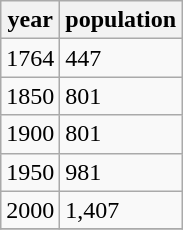<table class="wikitable">
<tr>
<th>year</th>
<th>population</th>
</tr>
<tr>
<td>1764</td>
<td>447</td>
</tr>
<tr>
<td>1850</td>
<td>801</td>
</tr>
<tr>
<td>1900</td>
<td>801</td>
</tr>
<tr>
<td>1950</td>
<td>981</td>
</tr>
<tr>
<td>2000</td>
<td>1,407</td>
</tr>
<tr>
</tr>
</table>
